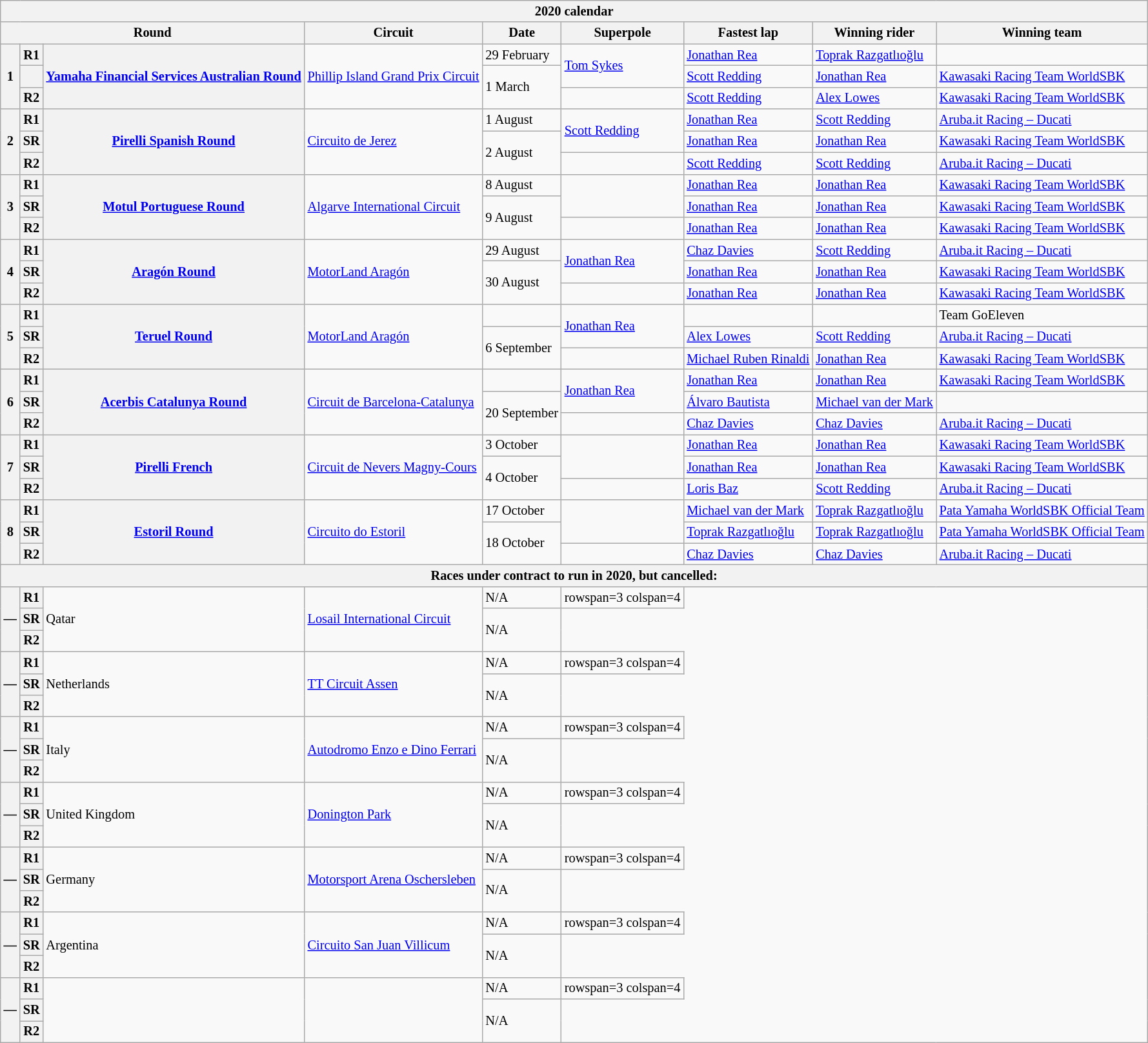<table class="wikitable" style="font-size: 85%">
<tr>
<th colspan=9>2020 calendar</th>
</tr>
<tr>
<th colspan=3>Round</th>
<th>Circuit</th>
<th>Date</th>
<th>Superpole</th>
<th>Fastest lap</th>
<th>Winning rider</th>
<th>Winning team</th>
</tr>
<tr>
<th rowspan=3>1</th>
<th>R1</th>
<th rowspan=3 nowrap> <a href='#'>Yamaha Financial Services Australian Round</a></th>
<td rowspan=3><a href='#'>Phillip Island Grand Prix Circuit</a></td>
<td>29 February</td>
<td rowspan=2> <a href='#'>Tom Sykes</a></td>
<td> <a href='#'>Jonathan Rea</a></td>
<td> <a href='#'>Toprak Razgatlıoğlu</a></td>
<td></td>
</tr>
<tr>
<th></th>
<td rowspan=2>1 March</td>
<td> <a href='#'>Scott Redding</a></td>
<td> <a href='#'>Jonathan Rea</a></td>
<td><a href='#'>Kawasaki Racing Team WorldSBK</a></td>
</tr>
<tr>
<th>R2</th>
<td></td>
<td> <a href='#'>Scott Redding</a></td>
<td> <a href='#'>Alex Lowes</a></td>
<td><a href='#'>Kawasaki Racing Team WorldSBK</a></td>
</tr>
<tr>
<th rowspan=3>2</th>
<th>R1</th>
<th rowspan=3> <a href='#'>Pirelli Spanish Round</a></th>
<td rowspan=3><a href='#'>Circuito de Jerez</a></td>
<td>1 August</td>
<td rowspan=2> <a href='#'>Scott Redding</a></td>
<td> <a href='#'>Jonathan Rea</a></td>
<td> <a href='#'>Scott Redding</a></td>
<td><a href='#'>Aruba.it Racing – Ducati</a></td>
</tr>
<tr>
<th>SR</th>
<td rowspan=2>2 August</td>
<td> <a href='#'>Jonathan Rea</a></td>
<td> <a href='#'>Jonathan Rea</a></td>
<td><a href='#'>Kawasaki Racing Team WorldSBK</a></td>
</tr>
<tr>
<th>R2</th>
<td></td>
<td> <a href='#'>Scott Redding</a></td>
<td> <a href='#'>Scott Redding</a></td>
<td><a href='#'>Aruba.it Racing – Ducati</a></td>
</tr>
<tr>
<th rowspan=3>3</th>
<th>R1</th>
<th rowspan=3> <a href='#'>Motul Portuguese Round</a></th>
<td rowspan=3><a href='#'>Algarve International Circuit</a></td>
<td>8 August</td>
<td rowspan=2></td>
<td> <a href='#'>Jonathan Rea</a></td>
<td> <a href='#'>Jonathan Rea</a></td>
<td><a href='#'>Kawasaki Racing Team WorldSBK</a></td>
</tr>
<tr>
<th>SR</th>
<td rowspan=2>9 August</td>
<td> <a href='#'>Jonathan Rea</a></td>
<td> <a href='#'>Jonathan Rea</a></td>
<td><a href='#'>Kawasaki Racing Team WorldSBK</a></td>
</tr>
<tr>
<th>R2</th>
<td></td>
<td> <a href='#'>Jonathan Rea</a></td>
<td> <a href='#'>Jonathan Rea</a></td>
<td><a href='#'>Kawasaki Racing Team WorldSBK</a></td>
</tr>
<tr>
<th rowspan=3>4</th>
<th>R1</th>
<th rowspan=3> <a href='#'>Aragón Round</a></th>
<td rowspan=3><a href='#'>MotorLand Aragón</a></td>
<td>29 August</td>
<td rowspan=2> <a href='#'>Jonathan Rea</a></td>
<td> <a href='#'>Chaz Davies</a></td>
<td> <a href='#'>Scott Redding</a></td>
<td><a href='#'>Aruba.it Racing – Ducati</a></td>
</tr>
<tr>
<th>SR</th>
<td rowspan=2>30 August</td>
<td> <a href='#'>Jonathan Rea</a></td>
<td> <a href='#'>Jonathan Rea</a></td>
<td><a href='#'>Kawasaki Racing Team WorldSBK</a></td>
</tr>
<tr>
<th>R2</th>
<td></td>
<td> <a href='#'>Jonathan Rea</a></td>
<td> <a href='#'>Jonathan Rea</a></td>
<td><a href='#'>Kawasaki Racing Team WorldSBK</a></td>
</tr>
<tr>
<th rowspan=3>5</th>
<th>R1</th>
<th rowspan=3> <a href='#'>Teruel Round</a></th>
<td rowspan=3><a href='#'>MotorLand Aragón</a></td>
<td></td>
<td rowspan=2> <a href='#'>Jonathan Rea</a></td>
<td></td>
<td></td>
<td>Team GoEleven</td>
</tr>
<tr>
<th>SR</th>
<td rowspan=2>6 September</td>
<td> <a href='#'>Alex Lowes</a></td>
<td> <a href='#'>Scott Redding</a></td>
<td><a href='#'>Aruba.it Racing – Ducati</a></td>
</tr>
<tr>
<th>R2</th>
<td></td>
<td> <a href='#'>Michael Ruben Rinaldi</a></td>
<td> <a href='#'>Jonathan Rea</a></td>
<td><a href='#'>Kawasaki Racing Team WorldSBK</a></td>
</tr>
<tr>
<th rowspan=3>6</th>
<th>R1</th>
<th rowspan=3> <a href='#'>Acerbis Catalunya Round</a></th>
<td rowspan=3><a href='#'>Circuit de Barcelona-Catalunya</a></td>
<td></td>
<td rowspan=2> <a href='#'>Jonathan Rea</a></td>
<td> <a href='#'>Jonathan Rea</a></td>
<td> <a href='#'>Jonathan Rea</a></td>
<td><a href='#'>Kawasaki Racing Team WorldSBK</a></td>
</tr>
<tr>
<th>SR</th>
<td rowspan=2>20 September</td>
<td> <a href='#'>Álvaro Bautista</a></td>
<td> <a href='#'>Michael van der Mark</a></td>
<td></td>
</tr>
<tr>
<th>R2</th>
<td></td>
<td> <a href='#'>Chaz Davies</a></td>
<td> <a href='#'>Chaz Davies</a></td>
<td><a href='#'>Aruba.it Racing – Ducati</a></td>
</tr>
<tr>
<th rowspan=3>7</th>
<th>R1</th>
<th rowspan=3> <a href='#'>Pirelli French</a></th>
<td rowspan=3><a href='#'>Circuit de Nevers Magny-Cours</a></td>
<td>3 October</td>
<td rowspan=2></td>
<td> <a href='#'>Jonathan Rea</a></td>
<td> <a href='#'>Jonathan Rea</a></td>
<td><a href='#'>Kawasaki Racing Team WorldSBK</a></td>
</tr>
<tr>
<th>SR</th>
<td rowspan=2>4 October</td>
<td> <a href='#'>Jonathan Rea</a></td>
<td> <a href='#'>Jonathan Rea</a></td>
<td><a href='#'>Kawasaki Racing Team WorldSBK</a></td>
</tr>
<tr>
<th>R2</th>
<td></td>
<td> <a href='#'>Loris Baz</a></td>
<td> <a href='#'>Scott Redding</a></td>
<td><a href='#'>Aruba.it Racing – Ducati</a></td>
</tr>
<tr>
<th rowspan=3>8</th>
<th>R1</th>
<th rowspan=3> <a href='#'>Estoril Round</a></th>
<td rowspan=3><a href='#'>Circuito do Estoril</a></td>
<td>17 October</td>
<td rowspan=2></td>
<td> <a href='#'>Michael van der Mark</a></td>
<td> <a href='#'>Toprak Razgatlıoğlu</a></td>
<td><a href='#'>Pata Yamaha WorldSBK Official Team</a></td>
</tr>
<tr>
<th>SR</th>
<td rowspan=2>18 October</td>
<td> <a href='#'>Toprak Razgatlıoğlu</a></td>
<td> <a href='#'>Toprak Razgatlıoğlu</a></td>
<td><a href='#'>Pata Yamaha WorldSBK Official Team</a></td>
</tr>
<tr>
<th>R2</th>
<td></td>
<td> <a href='#'>Chaz Davies</a></td>
<td> <a href='#'>Chaz Davies</a></td>
<td><a href='#'>Aruba.it Racing – Ducati</a></td>
</tr>
<tr>
<th colspan=9>Races under contract to run in 2020, but cancelled:</th>
</tr>
<tr>
<th rowspan=3>—</th>
<th>R1</th>
<td rowspan=3> Qatar</td>
<td rowspan=3><a href='#'>Losail International Circuit</a></td>
<td>N/A</td>
<td>rowspan=3 colspan=4 </td>
</tr>
<tr>
<th>SR</th>
<td rowspan=2>N/A</td>
</tr>
<tr>
<th>R2</th>
</tr>
<tr>
<th rowspan=3>—</th>
<th>R1</th>
<td rowspan=3> Netherlands</td>
<td rowspan=3><a href='#'>TT Circuit Assen</a></td>
<td>N/A</td>
<td>rowspan=3 colspan=4 </td>
</tr>
<tr>
<th>SR</th>
<td rowspan=2>N/A</td>
</tr>
<tr>
<th>R2</th>
</tr>
<tr>
<th rowspan=3>—</th>
<th>R1</th>
<td rowspan=3> Italy</td>
<td rowspan=3><a href='#'>Autodromo Enzo e Dino Ferrari</a></td>
<td>N/A</td>
<td>rowspan=3 colspan=4 </td>
</tr>
<tr>
<th>SR</th>
<td rowspan=2>N/A</td>
</tr>
<tr>
<th>R2</th>
</tr>
<tr>
<th rowspan=3>—</th>
<th>R1</th>
<td rowspan=3> United Kingdom</td>
<td rowspan=3><a href='#'>Donington Park</a></td>
<td>N/A</td>
<td>rowspan=3 colspan=4 </td>
</tr>
<tr>
<th>SR</th>
<td rowspan=2>N/A</td>
</tr>
<tr>
<th>R2</th>
</tr>
<tr>
<th rowspan=3>—</th>
<th>R1</th>
<td rowspan=3> Germany</td>
<td rowspan=3><a href='#'>Motorsport Arena Oschersleben</a></td>
<td>N/A</td>
<td>rowspan=3 colspan=4 </td>
</tr>
<tr>
<th>SR</th>
<td rowspan=2>N/A</td>
</tr>
<tr>
<th>R2</th>
</tr>
<tr>
<th rowspan=3>—</th>
<th>R1</th>
<td rowspan=3> Argentina</td>
<td rowspan=3><a href='#'>Circuito San Juan Villicum</a></td>
<td>N/A</td>
<td>rowspan=3 colspan=4 </td>
</tr>
<tr>
<th>SR</th>
<td rowspan=2>N/A</td>
</tr>
<tr>
<th>R2</th>
</tr>
<tr>
<th rowspan=3>—</th>
<th>R1</th>
<td rowspan=3></td>
<td rowspan=3></td>
<td>N/A</td>
<td>rowspan=3 colspan=4 </td>
</tr>
<tr>
<th>SR</th>
<td rowspan=2>N/A</td>
</tr>
<tr>
<th>R2</th>
</tr>
</table>
